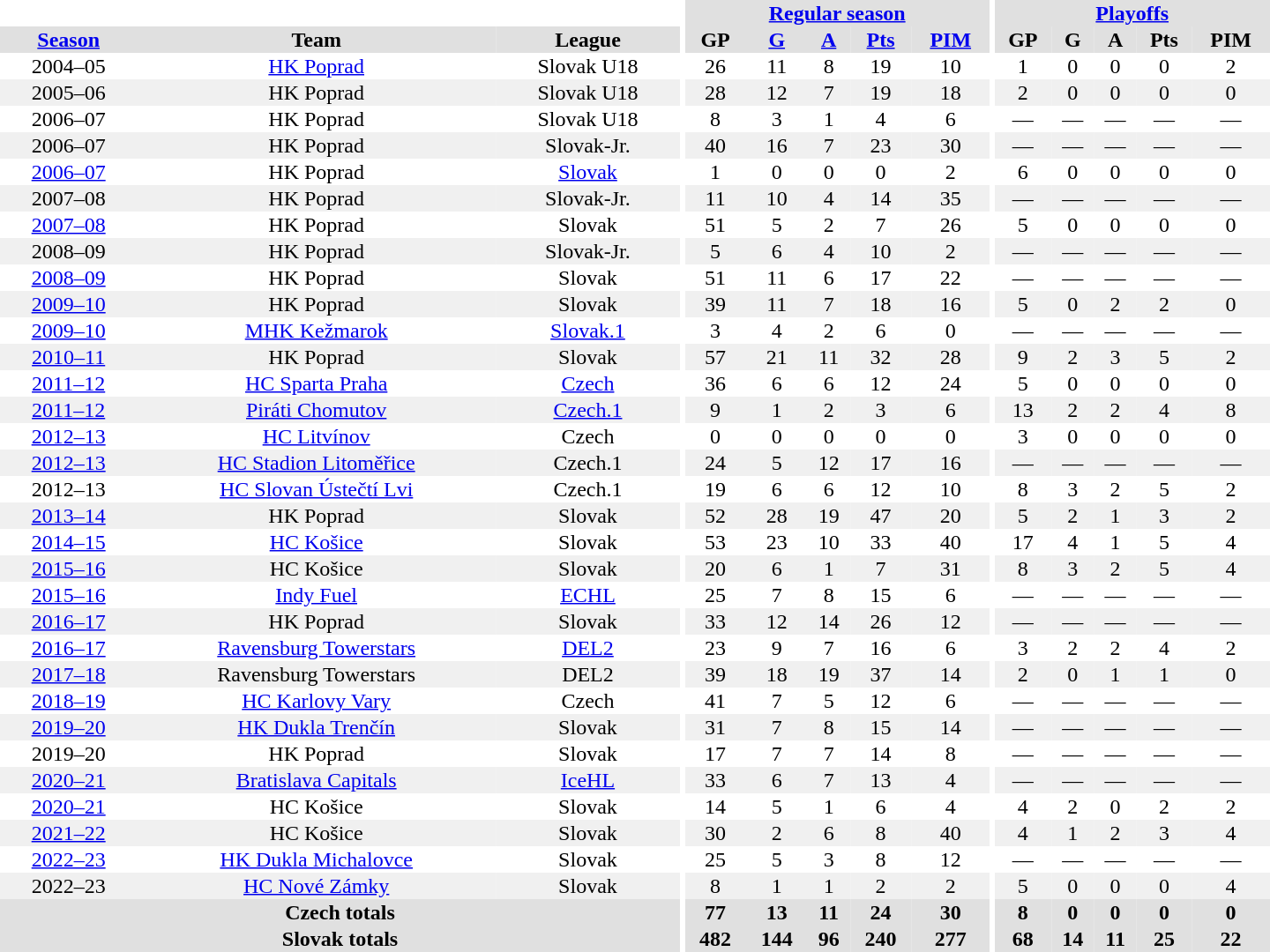<table border="0" cellpadding="1" cellspacing="0" style="text-align:center; width:60em">
<tr bgcolor="#e0e0e0">
<th colspan="3" bgcolor="#ffffff"></th>
<th rowspan="107" bgcolor="#ffffff"></th>
<th colspan="5"><a href='#'>Regular season</a></th>
<th rowspan="107" bgcolor="#ffffff"></th>
<th colspan="5"><a href='#'>Playoffs</a></th>
</tr>
<tr bgcolor="#e0e0e0">
<th><a href='#'>Season</a></th>
<th>Team</th>
<th>League</th>
<th>GP</th>
<th><a href='#'>G</a></th>
<th><a href='#'>A</a></th>
<th><a href='#'>Pts</a></th>
<th><a href='#'>PIM</a></th>
<th>GP</th>
<th>G</th>
<th>A</th>
<th>Pts</th>
<th>PIM</th>
</tr>
<tr>
<td>2004–05</td>
<td><a href='#'>HK Poprad</a></td>
<td>Slovak U18</td>
<td>26</td>
<td>11</td>
<td>8</td>
<td>19</td>
<td>10</td>
<td>1</td>
<td>0</td>
<td>0</td>
<td>0</td>
<td>2</td>
</tr>
<tr bgcolor="#f0f0f0">
<td>2005–06</td>
<td>HK Poprad</td>
<td>Slovak U18</td>
<td>28</td>
<td>12</td>
<td>7</td>
<td>19</td>
<td>18</td>
<td>2</td>
<td>0</td>
<td>0</td>
<td>0</td>
<td>0</td>
</tr>
<tr>
<td>2006–07</td>
<td>HK Poprad</td>
<td>Slovak U18</td>
<td>8</td>
<td>3</td>
<td>1</td>
<td>4</td>
<td>6</td>
<td>—</td>
<td>—</td>
<td>—</td>
<td>—</td>
<td>—</td>
</tr>
<tr bgcolor="#f0f0f0">
<td>2006–07</td>
<td>HK Poprad</td>
<td>Slovak-Jr.</td>
<td>40</td>
<td>16</td>
<td>7</td>
<td>23</td>
<td>30</td>
<td>—</td>
<td>—</td>
<td>—</td>
<td>—</td>
<td>—</td>
</tr>
<tr>
<td><a href='#'>2006–07</a></td>
<td>HK Poprad</td>
<td><a href='#'>Slovak</a></td>
<td>1</td>
<td>0</td>
<td>0</td>
<td>0</td>
<td>2</td>
<td>6</td>
<td>0</td>
<td>0</td>
<td>0</td>
<td>0</td>
</tr>
<tr bgcolor="#f0f0f0">
<td>2007–08</td>
<td>HK Poprad</td>
<td>Slovak-Jr.</td>
<td>11</td>
<td>10</td>
<td>4</td>
<td>14</td>
<td>35</td>
<td>—</td>
<td>—</td>
<td>—</td>
<td>—</td>
<td>—</td>
</tr>
<tr>
<td><a href='#'>2007–08</a></td>
<td>HK Poprad</td>
<td>Slovak</td>
<td>51</td>
<td>5</td>
<td>2</td>
<td>7</td>
<td>26</td>
<td>5</td>
<td>0</td>
<td>0</td>
<td>0</td>
<td>0</td>
</tr>
<tr bgcolor="#f0f0f0">
<td>2008–09</td>
<td>HK Poprad</td>
<td>Slovak-Jr.</td>
<td>5</td>
<td>6</td>
<td>4</td>
<td>10</td>
<td>2</td>
<td>—</td>
<td>—</td>
<td>—</td>
<td>—</td>
<td>—</td>
</tr>
<tr>
<td><a href='#'>2008–09</a></td>
<td>HK Poprad</td>
<td>Slovak</td>
<td>51</td>
<td>11</td>
<td>6</td>
<td>17</td>
<td>22</td>
<td>—</td>
<td>—</td>
<td>—</td>
<td>—</td>
<td>—</td>
</tr>
<tr bgcolor="#f0f0f0">
<td><a href='#'>2009–10</a></td>
<td>HK Poprad</td>
<td>Slovak</td>
<td>39</td>
<td>11</td>
<td>7</td>
<td>18</td>
<td>16</td>
<td>5</td>
<td>0</td>
<td>2</td>
<td>2</td>
<td>0</td>
</tr>
<tr>
<td><a href='#'>2009–10</a></td>
<td><a href='#'>MHK Kežmarok</a></td>
<td><a href='#'>Slovak.1</a></td>
<td>3</td>
<td>4</td>
<td>2</td>
<td>6</td>
<td>0</td>
<td>—</td>
<td>—</td>
<td>—</td>
<td>—</td>
<td>—</td>
</tr>
<tr bgcolor="#f0f0f0">
<td><a href='#'>2010–11</a></td>
<td>HK Poprad</td>
<td>Slovak</td>
<td>57</td>
<td>21</td>
<td>11</td>
<td>32</td>
<td>28</td>
<td>9</td>
<td>2</td>
<td>3</td>
<td>5</td>
<td>2</td>
</tr>
<tr>
<td><a href='#'>2011–12</a></td>
<td><a href='#'>HC Sparta Praha</a></td>
<td><a href='#'>Czech</a></td>
<td>36</td>
<td>6</td>
<td>6</td>
<td>12</td>
<td>24</td>
<td>5</td>
<td>0</td>
<td>0</td>
<td>0</td>
<td>0</td>
</tr>
<tr bgcolor="#f0f0f0">
<td><a href='#'>2011–12</a></td>
<td><a href='#'>Piráti Chomutov</a></td>
<td><a href='#'>Czech.1</a></td>
<td>9</td>
<td>1</td>
<td>2</td>
<td>3</td>
<td>6</td>
<td>13</td>
<td>2</td>
<td>2</td>
<td>4</td>
<td>8</td>
</tr>
<tr>
<td><a href='#'>2012–13</a></td>
<td><a href='#'>HC Litvínov</a></td>
<td>Czech</td>
<td>0</td>
<td>0</td>
<td>0</td>
<td>0</td>
<td>0</td>
<td>3</td>
<td>0</td>
<td>0</td>
<td>0</td>
<td>0</td>
</tr>
<tr bgcolor="#f0f0f0">
<td><a href='#'>2012–13</a></td>
<td><a href='#'>HC Stadion Litoměřice</a></td>
<td>Czech.1</td>
<td>24</td>
<td>5</td>
<td>12</td>
<td>17</td>
<td>16</td>
<td>—</td>
<td>—</td>
<td>—</td>
<td>—</td>
<td>—</td>
</tr>
<tr>
<td>2012–13</td>
<td><a href='#'>HC Slovan Ústečtí Lvi</a></td>
<td>Czech.1</td>
<td>19</td>
<td>6</td>
<td>6</td>
<td>12</td>
<td>10</td>
<td>8</td>
<td>3</td>
<td>2</td>
<td>5</td>
<td>2</td>
</tr>
<tr bgcolor="#f0f0f0">
<td><a href='#'>2013–14</a></td>
<td>HK Poprad</td>
<td>Slovak</td>
<td>52</td>
<td>28</td>
<td>19</td>
<td>47</td>
<td>20</td>
<td>5</td>
<td>2</td>
<td>1</td>
<td>3</td>
<td>2</td>
</tr>
<tr>
<td><a href='#'>2014–15</a></td>
<td><a href='#'>HC Košice</a></td>
<td>Slovak</td>
<td>53</td>
<td>23</td>
<td>10</td>
<td>33</td>
<td>40</td>
<td>17</td>
<td>4</td>
<td>1</td>
<td>5</td>
<td>4</td>
</tr>
<tr bgcolor="#f0f0f0">
<td><a href='#'>2015–16</a></td>
<td>HC Košice</td>
<td>Slovak</td>
<td>20</td>
<td>6</td>
<td>1</td>
<td>7</td>
<td>31</td>
<td>8</td>
<td>3</td>
<td>2</td>
<td>5</td>
<td>4</td>
</tr>
<tr>
<td><a href='#'>2015–16</a></td>
<td><a href='#'>Indy Fuel</a></td>
<td><a href='#'>ECHL</a></td>
<td>25</td>
<td>7</td>
<td>8</td>
<td>15</td>
<td>6</td>
<td>—</td>
<td>—</td>
<td>—</td>
<td>—</td>
<td>—</td>
</tr>
<tr bgcolor="#f0f0f0">
<td><a href='#'>2016–17</a></td>
<td>HK Poprad</td>
<td>Slovak</td>
<td>33</td>
<td>12</td>
<td>14</td>
<td>26</td>
<td>12</td>
<td>—</td>
<td>—</td>
<td>—</td>
<td>—</td>
<td>—</td>
</tr>
<tr>
<td><a href='#'>2016–17</a></td>
<td><a href='#'>Ravensburg Towerstars</a></td>
<td><a href='#'>DEL2</a></td>
<td>23</td>
<td>9</td>
<td>7</td>
<td>16</td>
<td>6</td>
<td>3</td>
<td>2</td>
<td>2</td>
<td>4</td>
<td>2</td>
</tr>
<tr bgcolor="#f0f0f0">
<td><a href='#'>2017–18</a></td>
<td>Ravensburg Towerstars</td>
<td>DEL2</td>
<td>39</td>
<td>18</td>
<td>19</td>
<td>37</td>
<td>14</td>
<td>2</td>
<td>0</td>
<td>1</td>
<td>1</td>
<td>0</td>
</tr>
<tr>
<td><a href='#'>2018–19</a></td>
<td><a href='#'>HC Karlovy Vary</a></td>
<td>Czech</td>
<td>41</td>
<td>7</td>
<td>5</td>
<td>12</td>
<td>6</td>
<td>—</td>
<td>—</td>
<td>—</td>
<td>—</td>
<td>—</td>
</tr>
<tr bgcolor="#f0f0f0">
<td><a href='#'>2019–20</a></td>
<td><a href='#'>HK Dukla Trenčín</a></td>
<td>Slovak</td>
<td>31</td>
<td>7</td>
<td>8</td>
<td>15</td>
<td>14</td>
<td>—</td>
<td>—</td>
<td>—</td>
<td>—</td>
<td>—</td>
</tr>
<tr>
<td>2019–20</td>
<td>HK Poprad</td>
<td>Slovak</td>
<td>17</td>
<td>7</td>
<td>7</td>
<td>14</td>
<td>8</td>
<td>—</td>
<td>—</td>
<td>—</td>
<td>—</td>
<td>—</td>
</tr>
<tr bgcolor="#f0f0f0">
<td><a href='#'>2020–21</a></td>
<td><a href='#'>Bratislava Capitals</a></td>
<td><a href='#'>IceHL</a></td>
<td>33</td>
<td>6</td>
<td>7</td>
<td>13</td>
<td>4</td>
<td>—</td>
<td>—</td>
<td>—</td>
<td>—</td>
<td>—</td>
</tr>
<tr>
<td><a href='#'>2020–21</a></td>
<td>HC Košice</td>
<td>Slovak</td>
<td>14</td>
<td>5</td>
<td>1</td>
<td>6</td>
<td>4</td>
<td>4</td>
<td>2</td>
<td>0</td>
<td>2</td>
<td>2</td>
</tr>
<tr bgcolor="#f0f0f0">
<td><a href='#'>2021–22</a></td>
<td>HC Košice</td>
<td>Slovak</td>
<td>30</td>
<td>2</td>
<td>6</td>
<td>8</td>
<td>40</td>
<td>4</td>
<td>1</td>
<td>2</td>
<td>3</td>
<td>4</td>
</tr>
<tr>
<td><a href='#'>2022–23</a></td>
<td><a href='#'>HK Dukla Michalovce</a></td>
<td>Slovak</td>
<td>25</td>
<td>5</td>
<td>3</td>
<td>8</td>
<td>12</td>
<td>—</td>
<td>—</td>
<td>—</td>
<td>—</td>
<td>—</td>
</tr>
<tr bgcolor="#f0f0f0">
<td>2022–23</td>
<td><a href='#'>HC Nové Zámky</a></td>
<td>Slovak</td>
<td>8</td>
<td>1</td>
<td>1</td>
<td>2</td>
<td>2</td>
<td>5</td>
<td>0</td>
<td>0</td>
<td>0</td>
<td>4</td>
</tr>
<tr bgcolor="#e0e0e0">
<th colspan="3">Czech totals</th>
<th>77</th>
<th>13</th>
<th>11</th>
<th>24</th>
<th>30</th>
<th>8</th>
<th>0</th>
<th>0</th>
<th>0</th>
<th>0</th>
</tr>
<tr bgcolor="#e0e0e0">
<th colspan="3">Slovak totals</th>
<th>482</th>
<th>144</th>
<th>96</th>
<th>240</th>
<th>277</th>
<th>68</th>
<th>14</th>
<th>11</th>
<th>25</th>
<th>22</th>
</tr>
</table>
